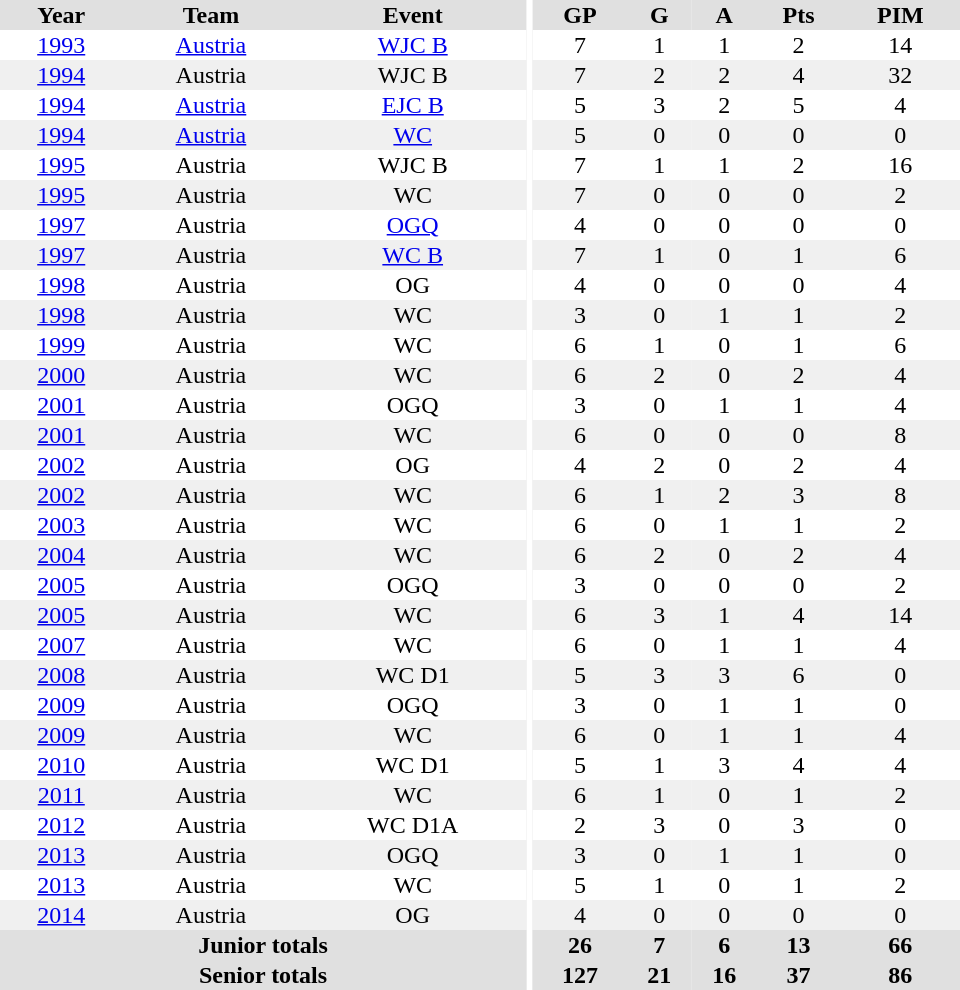<table border="0" cellpadding="1" cellspacing="0" style="text-align:center; width:40em">
<tr bgcolor="#e0e0e0">
<th>Year</th>
<th>Team</th>
<th>Event</th>
<th rowspan="99" bgcolor="#ffffff"></th>
<th>GP</th>
<th>G</th>
<th>A</th>
<th>Pts</th>
<th>PIM</th>
</tr>
<tr>
<td><a href='#'>1993</a></td>
<td><a href='#'>Austria</a></td>
<td><a href='#'>WJC B</a></td>
<td>7</td>
<td>1</td>
<td>1</td>
<td>2</td>
<td>14</td>
</tr>
<tr bgcolor="#f0f0f0">
<td><a href='#'>1994</a></td>
<td>Austria</td>
<td>WJC B</td>
<td>7</td>
<td>2</td>
<td>2</td>
<td>4</td>
<td>32</td>
</tr>
<tr>
<td><a href='#'>1994</a></td>
<td><a href='#'>Austria</a></td>
<td><a href='#'>EJC B</a></td>
<td>5</td>
<td>3</td>
<td>2</td>
<td>5</td>
<td>4</td>
</tr>
<tr bgcolor="#f0f0f0">
<td><a href='#'>1994</a></td>
<td><a href='#'>Austria</a></td>
<td><a href='#'>WC</a></td>
<td>5</td>
<td>0</td>
<td>0</td>
<td>0</td>
<td>0</td>
</tr>
<tr>
<td><a href='#'>1995</a></td>
<td>Austria</td>
<td>WJC B</td>
<td>7</td>
<td>1</td>
<td>1</td>
<td>2</td>
<td>16</td>
</tr>
<tr bgcolor="#f0f0f0">
<td><a href='#'>1995</a></td>
<td>Austria</td>
<td>WC</td>
<td>7</td>
<td>0</td>
<td>0</td>
<td>0</td>
<td>2</td>
</tr>
<tr>
<td><a href='#'>1997</a></td>
<td>Austria</td>
<td><a href='#'>OGQ</a></td>
<td>4</td>
<td>0</td>
<td>0</td>
<td>0</td>
<td>0</td>
</tr>
<tr bgcolor="#f0f0f0">
<td><a href='#'>1997</a></td>
<td>Austria</td>
<td><a href='#'>WC B</a></td>
<td>7</td>
<td>1</td>
<td>0</td>
<td>1</td>
<td>6</td>
</tr>
<tr>
<td><a href='#'>1998</a></td>
<td>Austria</td>
<td>OG</td>
<td>4</td>
<td>0</td>
<td>0</td>
<td>0</td>
<td>4</td>
</tr>
<tr bgcolor="#f0f0f0">
<td><a href='#'>1998</a></td>
<td>Austria</td>
<td>WC</td>
<td>3</td>
<td>0</td>
<td>1</td>
<td>1</td>
<td>2</td>
</tr>
<tr>
<td><a href='#'>1999</a></td>
<td>Austria</td>
<td>WC</td>
<td>6</td>
<td>1</td>
<td>0</td>
<td>1</td>
<td>6</td>
</tr>
<tr bgcolor="#f0f0f0">
<td><a href='#'>2000</a></td>
<td>Austria</td>
<td>WC</td>
<td>6</td>
<td>2</td>
<td>0</td>
<td>2</td>
<td>4</td>
</tr>
<tr>
<td><a href='#'>2001</a></td>
<td>Austria</td>
<td>OGQ</td>
<td>3</td>
<td>0</td>
<td>1</td>
<td>1</td>
<td>4</td>
</tr>
<tr bgcolor="#f0f0f0">
<td><a href='#'>2001</a></td>
<td>Austria</td>
<td>WC</td>
<td>6</td>
<td>0</td>
<td>0</td>
<td>0</td>
<td>8</td>
</tr>
<tr>
<td><a href='#'>2002</a></td>
<td>Austria</td>
<td>OG</td>
<td>4</td>
<td>2</td>
<td>0</td>
<td>2</td>
<td>4</td>
</tr>
<tr bgcolor="#f0f0f0">
<td><a href='#'>2002</a></td>
<td>Austria</td>
<td>WC</td>
<td>6</td>
<td>1</td>
<td>2</td>
<td>3</td>
<td>8</td>
</tr>
<tr>
<td><a href='#'>2003</a></td>
<td>Austria</td>
<td>WC</td>
<td>6</td>
<td>0</td>
<td>1</td>
<td>1</td>
<td>2</td>
</tr>
<tr bgcolor="#f0f0f0">
<td><a href='#'>2004</a></td>
<td>Austria</td>
<td>WC</td>
<td>6</td>
<td>2</td>
<td>0</td>
<td>2</td>
<td>4</td>
</tr>
<tr>
<td><a href='#'>2005</a></td>
<td>Austria</td>
<td>OGQ</td>
<td>3</td>
<td>0</td>
<td>0</td>
<td>0</td>
<td>2</td>
</tr>
<tr bgcolor="#f0f0f0">
<td><a href='#'>2005</a></td>
<td>Austria</td>
<td>WC</td>
<td>6</td>
<td>3</td>
<td>1</td>
<td>4</td>
<td>14</td>
</tr>
<tr>
<td><a href='#'>2007</a></td>
<td>Austria</td>
<td>WC</td>
<td>6</td>
<td>0</td>
<td>1</td>
<td>1</td>
<td>4</td>
</tr>
<tr bgcolor="#f0f0f0">
<td><a href='#'>2008</a></td>
<td>Austria</td>
<td>WC D1</td>
<td>5</td>
<td>3</td>
<td>3</td>
<td>6</td>
<td>0</td>
</tr>
<tr>
<td><a href='#'>2009</a></td>
<td>Austria</td>
<td>OGQ</td>
<td>3</td>
<td>0</td>
<td>1</td>
<td>1</td>
<td>0</td>
</tr>
<tr bgcolor="#f0f0f0">
<td><a href='#'>2009</a></td>
<td>Austria</td>
<td>WC</td>
<td>6</td>
<td>0</td>
<td>1</td>
<td>1</td>
<td>4</td>
</tr>
<tr>
<td><a href='#'>2010</a></td>
<td>Austria</td>
<td>WC D1</td>
<td>5</td>
<td>1</td>
<td>3</td>
<td>4</td>
<td>4</td>
</tr>
<tr bgcolor="#f0f0f0">
<td><a href='#'>2011</a></td>
<td>Austria</td>
<td>WC</td>
<td>6</td>
<td>1</td>
<td>0</td>
<td>1</td>
<td>2</td>
</tr>
<tr>
<td><a href='#'>2012</a></td>
<td>Austria</td>
<td>WC D1A</td>
<td>2</td>
<td>3</td>
<td>0</td>
<td>3</td>
<td>0</td>
</tr>
<tr bgcolor="#f0f0f0">
<td><a href='#'>2013</a></td>
<td>Austria</td>
<td>OGQ</td>
<td>3</td>
<td>0</td>
<td>1</td>
<td>1</td>
<td>0</td>
</tr>
<tr>
<td><a href='#'>2013</a></td>
<td>Austria</td>
<td>WC</td>
<td>5</td>
<td>1</td>
<td>0</td>
<td>1</td>
<td>2</td>
</tr>
<tr bgcolor="#f0f0f0">
<td><a href='#'>2014</a></td>
<td>Austria</td>
<td>OG</td>
<td>4</td>
<td>0</td>
<td>0</td>
<td>0</td>
<td>0</td>
</tr>
<tr bgcolor="#e0e0e0">
<th colspan="3">Junior totals</th>
<th>26</th>
<th>7</th>
<th>6</th>
<th>13</th>
<th>66</th>
</tr>
<tr bgcolor="#e0e0e0">
<th colspan="3">Senior totals</th>
<th>127</th>
<th>21</th>
<th>16</th>
<th>37</th>
<th>86</th>
</tr>
</table>
